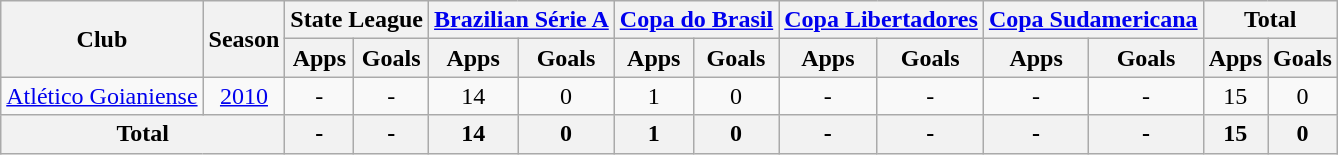<table class="wikitable" style="text-align: center;">
<tr>
<th rowspan="2">Club</th>
<th rowspan="2">Season</th>
<th colspan="2">State League</th>
<th colspan="2"><a href='#'>Brazilian Série A</a></th>
<th colspan="2"><a href='#'>Copa do Brasil</a></th>
<th colspan="2"><a href='#'>Copa Libertadores</a></th>
<th colspan="2"><a href='#'>Copa Sudamericana</a></th>
<th colspan="2">Total</th>
</tr>
<tr>
<th>Apps</th>
<th>Goals</th>
<th>Apps</th>
<th>Goals</th>
<th>Apps</th>
<th>Goals</th>
<th>Apps</th>
<th>Goals</th>
<th>Apps</th>
<th>Goals</th>
<th>Apps</th>
<th>Goals</th>
</tr>
<tr>
<td rowspan="1" valign="center"><a href='#'>Atlético Goianiense</a></td>
<td><a href='#'>2010</a></td>
<td>-</td>
<td>-</td>
<td>14</td>
<td>0</td>
<td>1</td>
<td>0</td>
<td>-</td>
<td>-</td>
<td>-</td>
<td>-</td>
<td>15</td>
<td>0</td>
</tr>
<tr>
<th colspan="2"><strong>Total</strong></th>
<th>-</th>
<th>-</th>
<th>14</th>
<th>0</th>
<th>1</th>
<th>0</th>
<th>-</th>
<th>-</th>
<th>-</th>
<th>-</th>
<th>15</th>
<th>0</th>
</tr>
</table>
